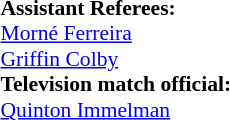<table style="width:100%; font-size:90%;">
<tr>
<td><br><strong>Assistant Referees:</strong>
<br> <a href='#'>Morné Ferreira</a>
<br> <a href='#'>Griffin Colby</a>
<br><strong>Television match official:</strong>
<br> <a href='#'>Quinton Immelman</a></td>
</tr>
</table>
